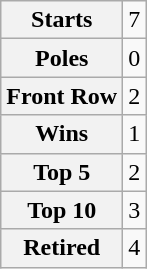<table class="wikitable" style="text-align:center">
<tr>
<th>Starts</th>
<td>7</td>
</tr>
<tr>
<th>Poles</th>
<td>0</td>
</tr>
<tr>
<th>Front Row</th>
<td>2</td>
</tr>
<tr>
<th>Wins</th>
<td>1</td>
</tr>
<tr>
<th>Top 5</th>
<td>2</td>
</tr>
<tr>
<th>Top 10</th>
<td>3</td>
</tr>
<tr>
<th>Retired</th>
<td>4</td>
</tr>
</table>
